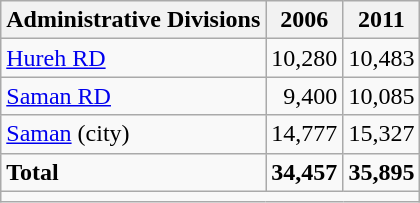<table class="wikitable">
<tr>
<th>Administrative Divisions</th>
<th>2006</th>
<th>2011</th>
</tr>
<tr>
<td><a href='#'>Hureh RD</a></td>
<td style="text-align: right;">10,280</td>
<td style="text-align: right;">10,483</td>
</tr>
<tr>
<td><a href='#'>Saman RD</a></td>
<td style="text-align: right;">9,400</td>
<td style="text-align: right;">10,085</td>
</tr>
<tr>
<td><a href='#'>Saman</a> (city)</td>
<td style="text-align: right;">14,777</td>
<td style="text-align: right;">15,327</td>
</tr>
<tr>
<td><strong>Total</strong></td>
<td style="text-align: right;"><strong>34,457</strong></td>
<td style="text-align: right;"><strong>35,895</strong></td>
</tr>
<tr>
<td colspan=3></td>
</tr>
</table>
